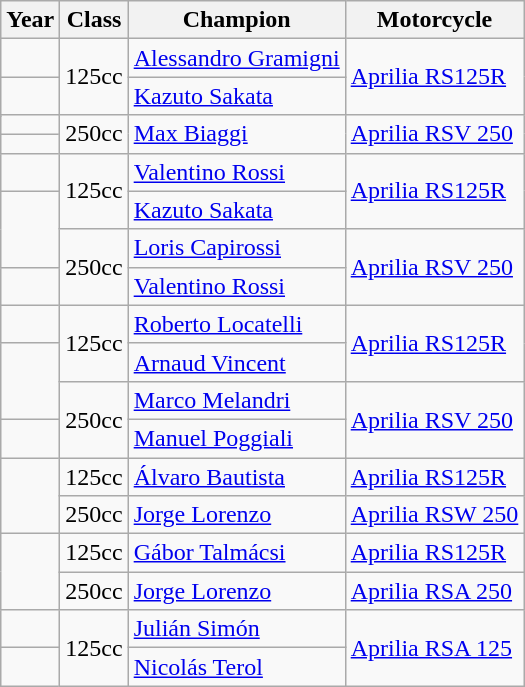<table class="wikitable">
<tr>
<th>Year</th>
<th>Class</th>
<th>Champion</th>
<th>Motorcycle</th>
</tr>
<tr>
<td></td>
<td rowspan="2">125cc</td>
<td> <a href='#'>Alessandro Gramigni</a></td>
<td rowspan="2"><a href='#'>Aprilia RS125R</a></td>
</tr>
<tr>
<td rowspan=2></td>
<td> <a href='#'>Kazuto Sakata</a></td>
</tr>
<tr>
<td rowspan="3">250cc</td>
<td rowspan="3"> <a href='#'>Max Biaggi</a></td>
<td rowspan="3"><a href='#'>Aprilia RSV 250</a></td>
</tr>
<tr>
<td></td>
</tr>
<tr>
<td></td>
</tr>
<tr>
<td></td>
<td rowspan="2">125cc</td>
<td> <a href='#'>Valentino Rossi</a></td>
<td rowspan="2"><a href='#'>Aprilia RS125R</a></td>
</tr>
<tr>
<td rowspan=2></td>
<td> <a href='#'>Kazuto Sakata</a></td>
</tr>
<tr>
<td rowspan="2">250cc</td>
<td> <a href='#'>Loris Capirossi</a></td>
<td rowspan="2"><a href='#'>Aprilia RSV 250</a></td>
</tr>
<tr>
<td></td>
<td> <a href='#'>Valentino Rossi</a></td>
</tr>
<tr>
<td></td>
<td rowspan="2">125cc</td>
<td> <a href='#'>Roberto Locatelli</a></td>
<td rowspan="2"><a href='#'>Aprilia RS125R</a></td>
</tr>
<tr>
<td rowspan=2></td>
<td> <a href='#'>Arnaud Vincent</a></td>
</tr>
<tr>
<td rowspan="2">250cc</td>
<td> <a href='#'>Marco Melandri</a></td>
<td rowspan="2"><a href='#'>Aprilia RSV 250</a></td>
</tr>
<tr>
<td></td>
<td> <a href='#'>Manuel Poggiali</a></td>
</tr>
<tr>
<td rowspan=2></td>
<td>125cc</td>
<td> <a href='#'>Álvaro Bautista</a></td>
<td><a href='#'>Aprilia RS125R</a></td>
</tr>
<tr>
<td>250cc</td>
<td> <a href='#'>Jorge Lorenzo</a></td>
<td><a href='#'>Aprilia RSW 250</a></td>
</tr>
<tr>
<td rowspan=2></td>
<td>125cc</td>
<td> <a href='#'>Gábor Talmácsi</a></td>
<td><a href='#'>Aprilia RS125R</a></td>
</tr>
<tr>
<td>250cc</td>
<td> <a href='#'>Jorge Lorenzo</a></td>
<td><a href='#'>Aprilia RSA 250</a></td>
</tr>
<tr>
<td></td>
<td rowspan="2">125cc</td>
<td> <a href='#'>Julián Simón</a></td>
<td rowspan="2"><a href='#'>Aprilia RSA 125</a></td>
</tr>
<tr>
<td></td>
<td> <a href='#'>Nicolás Terol</a></td>
</tr>
</table>
